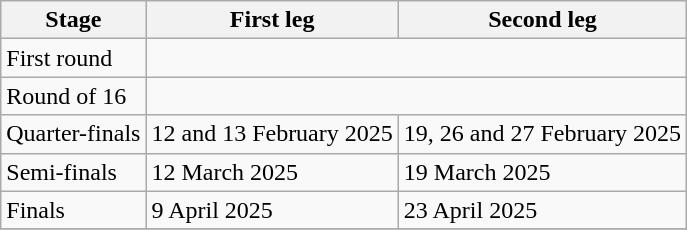<table class="wikitable">
<tr>
<th>Stage</th>
<th>First leg</th>
<th>Second leg</th>
</tr>
<tr>
<td>First round</td>
<td colspan=2></td>
</tr>
<tr>
<td>Round of 16</td>
<td colspan=2></td>
</tr>
<tr>
<td>Quarter-finals</td>
<td>12 and 13 February 2025</td>
<td>19, 26 and 27 February 2025</td>
</tr>
<tr>
<td>Semi-finals</td>
<td>12 March 2025</td>
<td>19 March 2025</td>
</tr>
<tr>
<td>Finals</td>
<td>9 April 2025</td>
<td>23 April 2025</td>
</tr>
<tr>
</tr>
</table>
